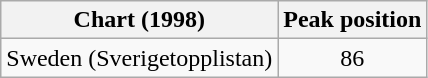<table class="wikitable">
<tr>
<th>Chart (1998)</th>
<th>Peak position</th>
</tr>
<tr>
<td>Sweden (Sverigetopplistan)</td>
<td align="center">86</td>
</tr>
</table>
